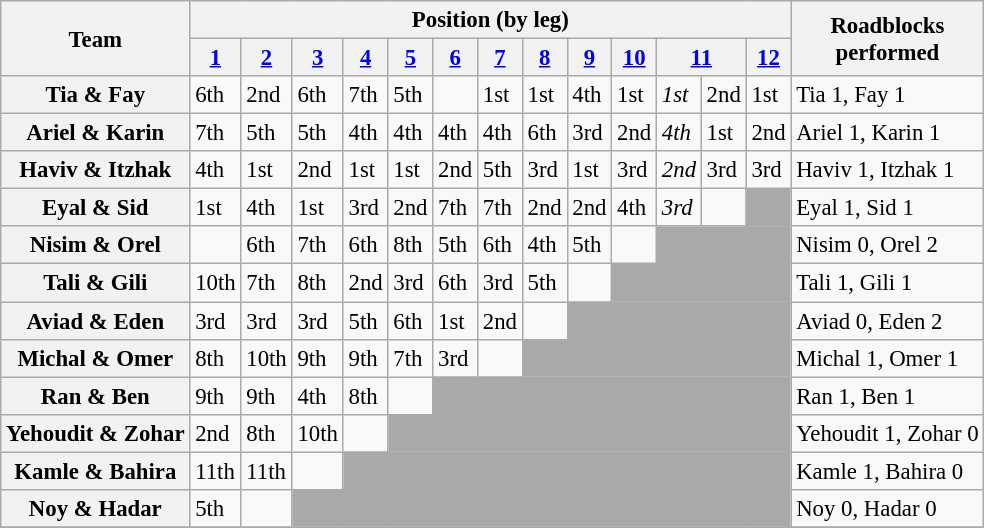<table class=wikitable style="white-space:nowrap; font-size:95%;">
<tr>
<th rowspan=2>Team</th>
<th colspan=13>Position (by leg)</th>
<th rowspan=2>Roadblocks<br>performed</th>
</tr>
<tr>
<th><a href='#'>1</a></th>
<th><a href='#'>2</a></th>
<th><a href='#'>3</a></th>
<th><a href='#'>4</a></th>
<th><a href='#'>5</a></th>
<th><a href='#'>6</a></th>
<th><a href='#'>7</a></th>
<th><a href='#'>8</a></th>
<th><a href='#'>9</a></th>
<th><a href='#'>10</a></th>
<th colspan="2"><a href='#'>11</a></th>
<th><a href='#'>12</a></th>
</tr>
<tr>
<th>Tia & Fay</th>
<td>6th</td>
<td>2nd</td>
<td>6th</td>
<td>7th</td>
<td>5th</td>
<td></td>
<td>1st</td>
<td>1st</td>
<td>4th</td>
<td>1st</td>
<td><em>1st</em></td>
<td>2nd</td>
<td>1st</td>
<td>Tia 1, Fay 1</td>
</tr>
<tr>
<th>Ariel & Karin</th>
<td>7th</td>
<td>5th</td>
<td>5th</td>
<td>4th</td>
<td>4th</td>
<td>4th</td>
<td>4th</td>
<td>6th</td>
<td>3rd</td>
<td>2nd</td>
<td><em>4th</em></td>
<td>1st</td>
<td>2nd</td>
<td>Ariel 1, Karin 1</td>
</tr>
<tr>
<th>Haviv & Itzhak</th>
<td>4th</td>
<td>1st</td>
<td>2nd</td>
<td>1st</td>
<td>1st</td>
<td>2nd</td>
<td>5th</td>
<td>3rd</td>
<td>1st</td>
<td>3rd</td>
<td><em>2nd</em></td>
<td>3rd</td>
<td>3rd</td>
<td>Haviv 1, Itzhak 1</td>
</tr>
<tr>
<th>Eyal & Sid</th>
<td>1st</td>
<td>4th</td>
<td>1st</td>
<td>3rd</td>
<td>2nd</td>
<td>7th</td>
<td>7th</td>
<td>2nd</td>
<td>2nd</td>
<td>4th</td>
<td><em>3rd</em></td>
<td></td>
<td bgcolor="darkgray"></td>
<td>Eyal 1, Sid 1</td>
</tr>
<tr>
<th>Nisim & Orel</th>
<td></td>
<td>6th</td>
<td>7th</td>
<td>6th</td>
<td>8th</td>
<td>5th</td>
<td>6th</td>
<td>4th</td>
<td>5th</td>
<td></td>
<td colspan="3" bgcolor="darkgray"></td>
<td>Nisim 0, Orel 2</td>
</tr>
<tr>
<th>Tali & Gili</th>
<td>10th</td>
<td>7th</td>
<td>8th</td>
<td>2nd</td>
<td>3rd</td>
<td>6th</td>
<td>3rd</td>
<td>5th</td>
<td></td>
<td colspan="4" bgcolor="darkgray"></td>
<td>Tali 1, Gili 1</td>
</tr>
<tr>
<th>Aviad & Eden</th>
<td>3rd</td>
<td>3rd</td>
<td>3rd</td>
<td>5th</td>
<td>6th</td>
<td>1st</td>
<td>2nd</td>
<td></td>
<td colspan="5" bgcolor="darkgray"></td>
<td>Aviad 0, Eden 2</td>
</tr>
<tr>
<th>Michal & Omer</th>
<td>8th</td>
<td>10th</td>
<td>9th</td>
<td>9th</td>
<td>7th</td>
<td>3rd</td>
<td></td>
<td colspan="6" bgcolor="darkgray"></td>
<td>Michal 1, Omer 1</td>
</tr>
<tr>
<th>Ran & Ben</th>
<td>9th</td>
<td>9th</td>
<td>4th</td>
<td>8th</td>
<td></td>
<td colspan="8" bgcolor="darkgray"></td>
<td>Ran 1, Ben 1</td>
</tr>
<tr>
<th>Yehoudit & Zohar</th>
<td>2nd</td>
<td>8th</td>
<td>10th</td>
<td></td>
<td colspan="9" bgcolor="darkgray"></td>
<td>Yehoudit 1, Zohar 0</td>
</tr>
<tr>
<th>Kamle & Bahira</th>
<td>11th</td>
<td>11th</td>
<td></td>
<td colspan="10" bgcolor="darkgray"></td>
<td>Kamle 1, Bahira 0</td>
</tr>
<tr>
<th>Noy & Hadar</th>
<td>5th</td>
<td></td>
<td colspan="11" bgcolor="darkgray"></td>
<td>Noy 0, Hadar 0</td>
</tr>
<tr>
</tr>
</table>
